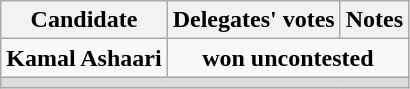<table class="wikitable" style="text-align:center">
<tr>
<th>Candidate</th>
<th>Delegates' votes</th>
<th>Notes</th>
</tr>
<tr>
<td align="left"><strong>Kamal Ashaari</strong></td>
<td colspan="2"><strong>won uncontested</strong></td>
</tr>
<tr>
<td colspan="3" bgcolor="dcdcdc"></td>
</tr>
</table>
